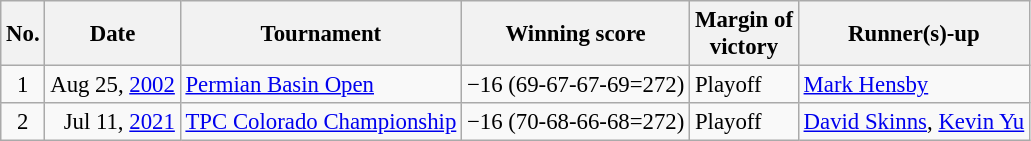<table class="wikitable" style="font-size:95%;">
<tr>
<th>No.</th>
<th>Date</th>
<th>Tournament</th>
<th>Winning score</th>
<th>Margin of<br>victory</th>
<th>Runner(s)-up</th>
</tr>
<tr>
<td align=center>1</td>
<td align=right>Aug 25, <a href='#'>2002</a></td>
<td><a href='#'>Permian Basin Open</a></td>
<td>−16 (69-67-67-69=272)</td>
<td>Playoff</td>
<td> <a href='#'>Mark Hensby</a></td>
</tr>
<tr>
<td align=center>2</td>
<td align=right>Jul 11, <a href='#'>2021</a></td>
<td><a href='#'>TPC Colorado Championship</a></td>
<td>−16 (70-68-66-68=272)</td>
<td>Playoff</td>
<td> <a href='#'>David Skinns</a>,  <a href='#'>Kevin Yu</a></td>
</tr>
</table>
